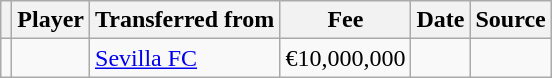<table class="wikitable plainrowheaders sortable">
<tr>
<th></th>
<th scope="col">Player</th>
<th>Transferred from</th>
<th style="width: 65px;">Fee</th>
<th scope="col">Date</th>
<th scope="col">Source</th>
</tr>
<tr>
<td align="center"></td>
<td></td>
<td> <a href='#'>Sevilla FC</a></td>
<td>€10,000,000</td>
<td></td>
<td></td>
</tr>
</table>
